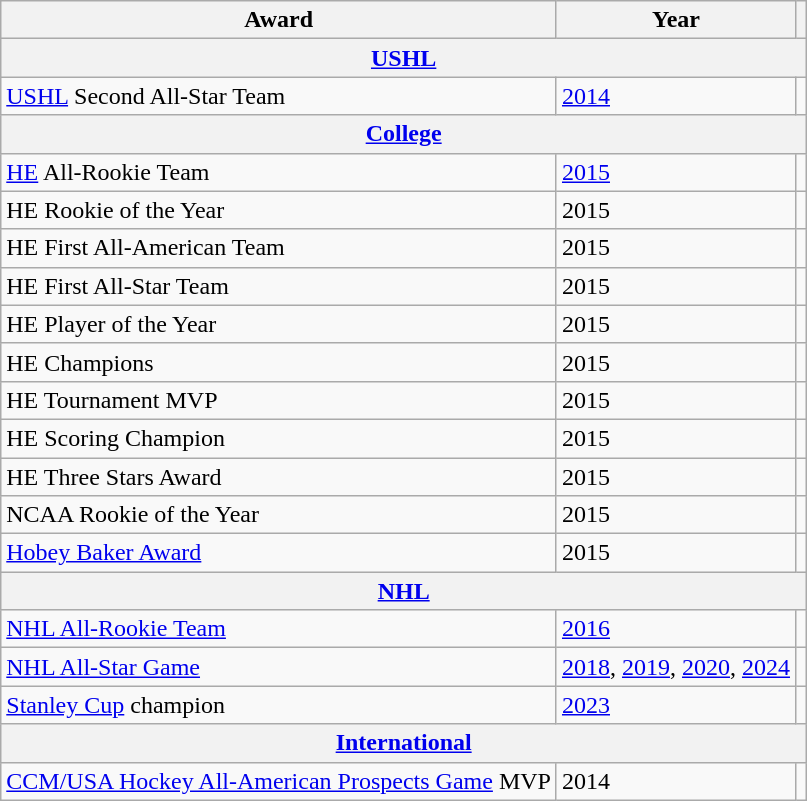<table class="wikitable">
<tr>
<th>Award</th>
<th>Year</th>
<th></th>
</tr>
<tr>
<th colspan="3"><a href='#'>USHL</a></th>
</tr>
<tr>
<td><a href='#'>USHL</a> Second All-Star Team</td>
<td><a href='#'>2014</a></td>
<td></td>
</tr>
<tr>
<th colspan="3"><a href='#'>College</a></th>
</tr>
<tr>
<td><a href='#'>HE</a> All-Rookie Team</td>
<td><a href='#'>2015</a></td>
<td></td>
</tr>
<tr>
<td>HE Rookie of the Year</td>
<td>2015</td>
<td></td>
</tr>
<tr>
<td>HE First All-American Team</td>
<td>2015</td>
<td></td>
</tr>
<tr>
<td>HE First All-Star Team</td>
<td>2015</td>
<td></td>
</tr>
<tr>
<td>HE Player of the Year</td>
<td>2015</td>
<td></td>
</tr>
<tr>
<td>HE Champions</td>
<td>2015</td>
<td></td>
</tr>
<tr>
<td>HE Tournament MVP</td>
<td>2015</td>
<td></td>
</tr>
<tr>
<td>HE Scoring Champion</td>
<td>2015</td>
<td></td>
</tr>
<tr>
<td>HE Three Stars Award</td>
<td>2015</td>
<td></td>
</tr>
<tr>
<td>NCAA Rookie of the Year</td>
<td>2015</td>
<td></td>
</tr>
<tr>
<td><a href='#'>Hobey Baker Award</a></td>
<td>2015</td>
<td></td>
</tr>
<tr>
<th colspan="3"><a href='#'>NHL</a></th>
</tr>
<tr>
<td><a href='#'>NHL All-Rookie Team</a></td>
<td><a href='#'>2016</a></td>
<td></td>
</tr>
<tr>
<td><a href='#'>NHL All-Star Game</a></td>
<td><a href='#'>2018</a>, <a href='#'>2019</a>, <a href='#'>2020</a>, <a href='#'>2024</a></td>
<td></td>
</tr>
<tr>
<td><a href='#'>Stanley Cup</a> champion</td>
<td><a href='#'>2023</a></td>
<td></td>
</tr>
<tr>
<th colspan="3"><a href='#'>International</a></th>
</tr>
<tr>
<td><a href='#'>CCM/USA Hockey All-American Prospects Game</a> MVP</td>
<td>2014</td>
<td></td>
</tr>
</table>
